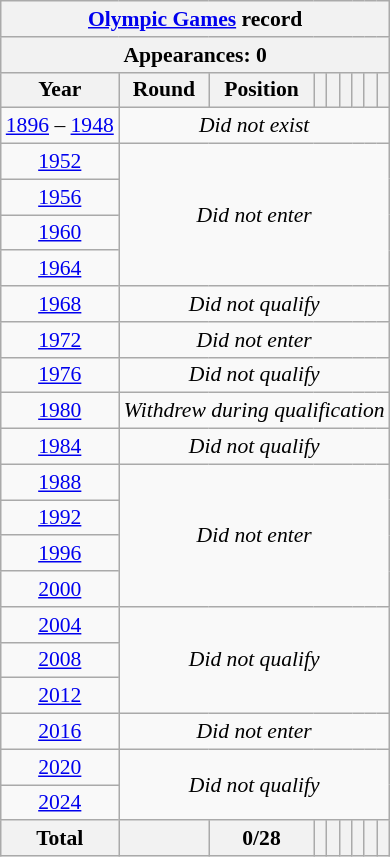<table class="wikitable" style="text-align: center;font-size:90%;">
<tr>
<th colspan=9><a href='#'>Olympic Games</a> record</th>
</tr>
<tr>
<th colspan=9>Appearances: 0</th>
</tr>
<tr>
<th>Year</th>
<th>Round</th>
<th>Position</th>
<th></th>
<th></th>
<th></th>
<th></th>
<th></th>
<th></th>
</tr>
<tr>
<td><a href='#'>1896</a> – <a href='#'>1948</a></td>
<td colspan=8><em>Did not exist</em></td>
</tr>
<tr>
<td> <a href='#'>1952</a></td>
<td colspan=8 rowspan=4><em>Did not enter</em></td>
</tr>
<tr>
<td> <a href='#'>1956</a></td>
</tr>
<tr>
<td> <a href='#'>1960</a></td>
</tr>
<tr>
<td> <a href='#'>1964</a></td>
</tr>
<tr>
<td> <a href='#'>1968</a></td>
<td colspan=8><em>Did not qualify</em></td>
</tr>
<tr>
<td> <a href='#'>1972</a></td>
<td colspan=8><em>Did not enter</em></td>
</tr>
<tr>
<td> <a href='#'>1976</a></td>
<td colspan=8><em>Did not qualify</em></td>
</tr>
<tr>
<td> <a href='#'>1980</a></td>
<td colspan=8><em>Withdrew during qualification</em></td>
</tr>
<tr>
<td> <a href='#'>1984</a></td>
<td colspan=8><em>Did not qualify</em></td>
</tr>
<tr>
<td> <a href='#'>1988</a></td>
<td colspan=8 rowspan=4><em>Did not enter</em></td>
</tr>
<tr>
<td> <a href='#'>1992</a></td>
</tr>
<tr>
<td> <a href='#'>1996</a></td>
</tr>
<tr>
<td> <a href='#'>2000</a></td>
</tr>
<tr>
<td> <a href='#'>2004</a></td>
<td colspan=8 rowspan=3><em>Did not qualify</em></td>
</tr>
<tr>
<td> <a href='#'>2008</a></td>
</tr>
<tr>
<td> <a href='#'>2012</a></td>
</tr>
<tr>
<td> <a href='#'>2016</a></td>
<td colspan=8><em>Did not enter</em></td>
</tr>
<tr>
<td> <a href='#'>2020</a></td>
<td colspan=8 rowspan=2><em>Did not qualify</em></td>
</tr>
<tr>
<td> <a href='#'>2024</a></td>
</tr>
<tr>
<th>Total</th>
<th></th>
<th>0/28</th>
<th></th>
<th></th>
<th></th>
<th></th>
<th></th>
<th></th>
</tr>
</table>
